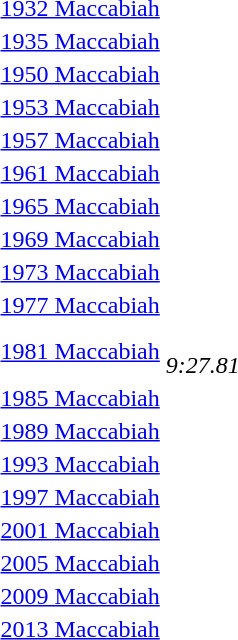<table>
<tr valign="top">
<td><a href='#'>1932 Maccabiah</a></td>
<td></td>
<td></td>
<td></td>
</tr>
<tr>
<td><a href='#'>1935 Maccabiah</a></td>
<td></td>
<td></td>
<td></td>
</tr>
<tr>
<td><a href='#'>1950 Maccabiah</a></td>
<td></td>
<td></td>
<td></td>
</tr>
<tr>
<td><a href='#'>1953 Maccabiah</a></td>
<td></td>
<td></td>
<td></td>
</tr>
<tr>
<td><a href='#'>1957 Maccabiah</a></td>
<td></td>
<td></td>
<td></td>
</tr>
<tr>
<td><a href='#'>1961 Maccabiah</a></td>
<td></td>
<td></td>
<td></td>
</tr>
<tr>
<td><a href='#'>1965 Maccabiah</a></td>
<td></td>
<td></td>
<td></td>
</tr>
<tr>
<td><a href='#'>1969 Maccabiah</a></td>
<td></td>
<td></td>
<td></td>
</tr>
<tr>
<td><a href='#'>1973 Maccabiah</a></td>
<td></td>
<td></td>
<td></td>
</tr>
<tr>
<td><a href='#'>1977 Maccabiah</a></td>
<td></td>
<td></td>
<td></td>
</tr>
<tr>
<td><a href='#'>1981 Maccabiah</a></td>
<td><br><em>9:27.81 </em></td>
<td></td>
<td></td>
</tr>
<tr>
<td><a href='#'>1985 Maccabiah</a></td>
<td></td>
<td></td>
<td></td>
</tr>
<tr>
<td><a href='#'>1989 Maccabiah</a></td>
<td></td>
<td></td>
<td></td>
</tr>
<tr>
<td><a href='#'>1993 Maccabiah</a></td>
<td></td>
<td></td>
<td></td>
</tr>
<tr>
<td><a href='#'>1997 Maccabiah</a></td>
<td></td>
<td></td>
<td></td>
</tr>
<tr>
<td><a href='#'>2001 Maccabiah</a></td>
<td></td>
<td></td>
<td></td>
</tr>
<tr>
<td><a href='#'>2005 Maccabiah</a></td>
<td></td>
<td></td>
<td></td>
</tr>
<tr>
<td><a href='#'>2009 Maccabiah</a></td>
<td></td>
<td></td>
<td></td>
</tr>
<tr>
<td><a href='#'>2013 Maccabiah</a></td>
<td></td>
<td></td>
<td></td>
</tr>
</table>
